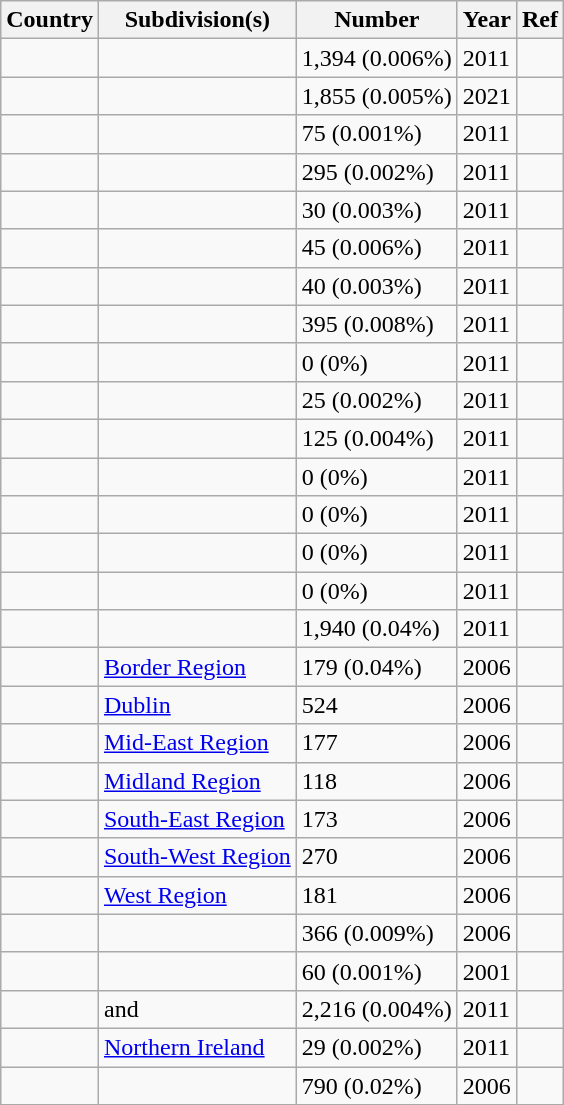<table class="wikitable">
<tr>
<th>Country</th>
<th>Subdivision(s)</th>
<th>Number</th>
<th>Year</th>
<th>Ref</th>
</tr>
<tr>
<td></td>
<td></td>
<td>1,394 (0.006%)</td>
<td>2011</td>
<td></td>
</tr>
<tr>
<td></td>
<td></td>
<td>1,855 (0.005%)</td>
<td>2021</td>
<td></td>
</tr>
<tr>
<td></td>
<td></td>
<td>75 (0.001%)</td>
<td>2011</td>
<td></td>
</tr>
<tr>
<td></td>
<td></td>
<td>295 (0.002%)</td>
<td>2011</td>
<td></td>
</tr>
<tr>
<td></td>
<td></td>
<td>30 (0.003%)</td>
<td>2011</td>
<td></td>
</tr>
<tr>
<td></td>
<td></td>
<td>45 (0.006%)</td>
<td>2011</td>
<td></td>
</tr>
<tr>
<td></td>
<td></td>
<td>40 (0.003%)</td>
<td>2011</td>
<td></td>
</tr>
<tr>
<td></td>
<td></td>
<td>395 (0.008%)</td>
<td>2011</td>
<td></td>
</tr>
<tr>
<td></td>
<td></td>
<td>0 (0%)</td>
<td>2011</td>
<td></td>
</tr>
<tr>
<td></td>
<td></td>
<td>25 (0.002%)</td>
<td>2011</td>
<td></td>
</tr>
<tr>
<td></td>
<td></td>
<td>125 (0.004%)</td>
<td>2011</td>
<td></td>
</tr>
<tr>
<td></td>
<td></td>
<td>0 (0%)</td>
<td>2011</td>
<td></td>
</tr>
<tr>
<td></td>
<td></td>
<td>0 (0%)</td>
<td>2011</td>
<td></td>
</tr>
<tr>
<td></td>
<td></td>
<td>0 (0%)</td>
<td>2011</td>
<td></td>
</tr>
<tr>
<td></td>
<td></td>
<td>0 (0%)</td>
<td>2011</td>
<td></td>
</tr>
<tr>
<td></td>
<td></td>
<td>1,940 (0.04%)</td>
<td>2011</td>
<td></td>
</tr>
<tr>
<td></td>
<td><a href='#'>Border Region</a></td>
<td>179 (0.04%)</td>
<td>2006</td>
<td></td>
</tr>
<tr>
<td></td>
<td><a href='#'>Dublin</a></td>
<td>524</td>
<td>2006</td>
<td></td>
</tr>
<tr>
<td></td>
<td><a href='#'>Mid-East Region</a></td>
<td>177</td>
<td>2006</td>
<td></td>
</tr>
<tr>
<td></td>
<td><a href='#'>Midland Region</a></td>
<td>118</td>
<td>2006</td>
<td></td>
</tr>
<tr>
<td></td>
<td><a href='#'>South-East Region</a></td>
<td>173</td>
<td>2006</td>
<td></td>
</tr>
<tr>
<td></td>
<td><a href='#'>South-West Region</a></td>
<td>270</td>
<td>2006</td>
<td></td>
</tr>
<tr>
<td></td>
<td><a href='#'>West Region</a></td>
<td>181</td>
<td>2006</td>
<td></td>
</tr>
<tr>
<td></td>
<td></td>
<td>366 (0.009%)</td>
<td>2006</td>
<td></td>
</tr>
<tr>
<td></td>
<td></td>
<td>60 (0.001%)</td>
<td>2001</td>
<td></td>
</tr>
<tr>
<td></td>
<td> and </td>
<td>2,216 (0.004%)</td>
<td>2011</td>
<td></td>
</tr>
<tr>
<td></td>
<td><a href='#'>Northern Ireland</a></td>
<td>29 (0.002%)</td>
<td>2011</td>
<td></td>
</tr>
<tr>
<td></td>
<td></td>
<td>790 (0.02%)</td>
<td>2006</td>
<td></td>
</tr>
</table>
